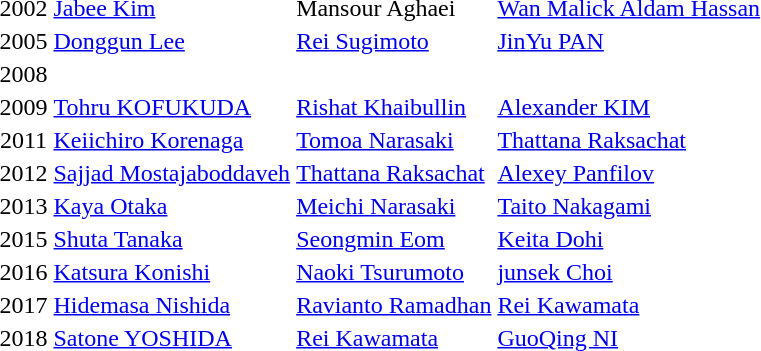<table>
<tr>
<td align="center">2002</td>
<td> <a href='#'>Jabee Kim</a></td>
<td> Mansour Aghaei</td>
<td> <a href='#'>Wan Malick Aldam Hassan</a></td>
</tr>
<tr>
<td align="center">2005</td>
<td> <a href='#'>Donggun Lee</a></td>
<td> <a href='#'>Rei Sugimoto</a></td>
<td> <a href='#'>JinYu PAN</a></td>
</tr>
<tr>
<td align="center">2008</td>
<td></td>
<td></td>
<td></td>
</tr>
<tr>
<td align="center">2009</td>
<td> <a href='#'>Tohru KOFUKUDA</a></td>
<td> <a href='#'>Rishat Khaibullin</a></td>
<td> <a href='#'>Alexander KIM</a></td>
</tr>
<tr>
<td align="center">2011</td>
<td> <a href='#'>Keiichiro Korenaga</a></td>
<td> <a href='#'>Tomoa Narasaki</a></td>
<td> <a href='#'>Thattana Raksachat</a></td>
</tr>
<tr>
<td align="center">2012</td>
<td> <a href='#'>Sajjad Mostajaboddaveh</a></td>
<td> <a href='#'>Thattana Raksachat</a></td>
<td> <a href='#'>Alexey Panfilov</a></td>
</tr>
<tr>
<td align="center">2013</td>
<td> <a href='#'>Kaya Otaka</a></td>
<td> <a href='#'>Meichi Narasaki</a></td>
<td> <a href='#'>Taito Nakagami</a></td>
</tr>
<tr>
<td align="center">2015</td>
<td> <a href='#'>Shuta Tanaka</a></td>
<td> <a href='#'>Seongmin Eom</a></td>
<td> <a href='#'>Keita Dohi</a></td>
</tr>
<tr>
<td align="center">2016</td>
<td> <a href='#'>Katsura Konishi</a></td>
<td> <a href='#'>Naoki Tsurumoto</a></td>
<td> <a href='#'>junsek Choi</a></td>
</tr>
<tr>
<td align="center">2017</td>
<td> <a href='#'>Hidemasa Nishida</a></td>
<td> <a href='#'>Ravianto Ramadhan</a></td>
<td> <a href='#'>Rei Kawamata</a></td>
</tr>
<tr>
<td align="center">2018</td>
<td> <a href='#'>Satone YOSHIDA</a></td>
<td> <a href='#'>Rei Kawamata</a></td>
<td> <a href='#'>GuoQing NI</a></td>
</tr>
</table>
